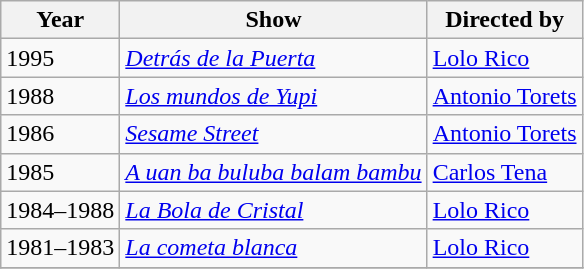<table class="wikitable">
<tr>
<th>Year</th>
<th>Show</th>
<th>Directed by</th>
</tr>
<tr>
<td>1995</td>
<td><em><a href='#'>Detrás de la Puerta</a></em></td>
<td><a href='#'>Lolo Rico</a></td>
</tr>
<tr>
<td>1988</td>
<td><em><a href='#'>Los mundos de Yupi</a></em></td>
<td><a href='#'>Antonio Torets</a></td>
</tr>
<tr>
<td>1986</td>
<td><em><a href='#'>Sesame Street</a></em></td>
<td><a href='#'>Antonio Torets</a></td>
</tr>
<tr>
<td>1985</td>
<td><em><a href='#'>A uan ba buluba balam bambu</a></em></td>
<td><a href='#'>Carlos Tena</a></td>
</tr>
<tr>
<td>1984–1988</td>
<td><em><a href='#'>La Bola de Cristal</a></em></td>
<td><a href='#'>Lolo Rico</a></td>
</tr>
<tr>
<td>1981–1983</td>
<td><em><a href='#'>La cometa blanca</a></em></td>
<td><a href='#'>Lolo Rico</a></td>
</tr>
<tr>
</tr>
</table>
